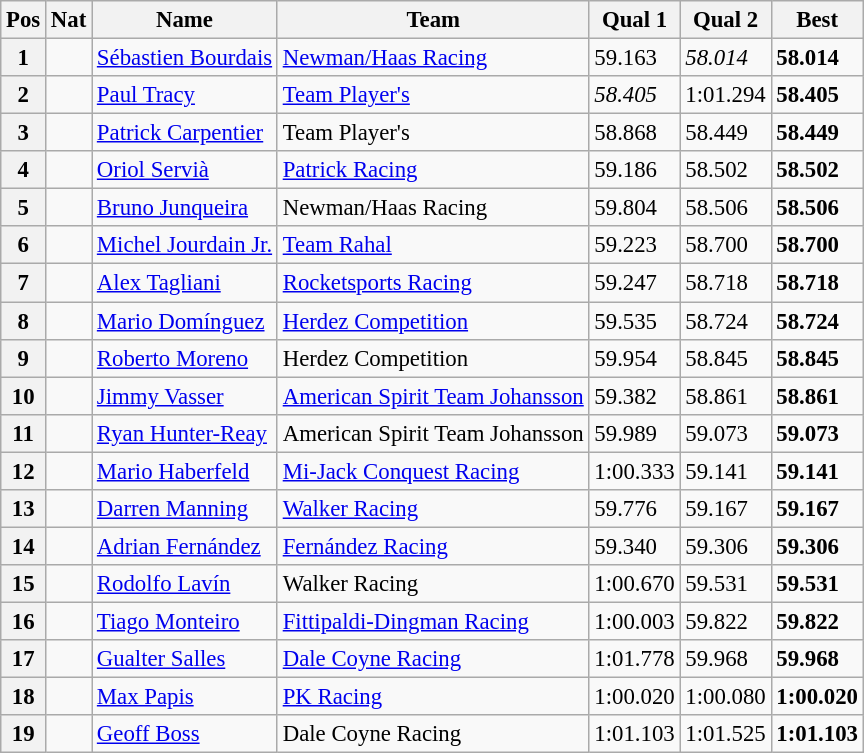<table class="wikitable" style="font-size: 95%;">
<tr>
<th>Pos</th>
<th>Nat</th>
<th>Name</th>
<th>Team</th>
<th>Qual 1</th>
<th>Qual 2</th>
<th>Best</th>
</tr>
<tr>
<th>1</th>
<td></td>
<td><a href='#'>Sébastien Bourdais</a></td>
<td><a href='#'>Newman/Haas Racing</a></td>
<td>59.163</td>
<td><em>58.014</em></td>
<td><strong>58.014</strong></td>
</tr>
<tr>
<th>2</th>
<td></td>
<td><a href='#'>Paul Tracy</a></td>
<td><a href='#'>Team Player's</a></td>
<td><em>58.405</em></td>
<td>1:01.294</td>
<td><strong>58.405</strong></td>
</tr>
<tr>
<th>3</th>
<td></td>
<td><a href='#'>Patrick Carpentier</a></td>
<td>Team Player's</td>
<td>58.868</td>
<td>58.449</td>
<td><strong>58.449</strong></td>
</tr>
<tr>
<th>4</th>
<td></td>
<td><a href='#'>Oriol Servià</a></td>
<td><a href='#'>Patrick Racing</a></td>
<td>59.186</td>
<td>58.502</td>
<td><strong>58.502</strong></td>
</tr>
<tr>
<th>5</th>
<td></td>
<td><a href='#'>Bruno Junqueira</a></td>
<td>Newman/Haas Racing</td>
<td>59.804</td>
<td>58.506</td>
<td><strong>58.506</strong></td>
</tr>
<tr>
<th>6</th>
<td></td>
<td><a href='#'>Michel Jourdain Jr.</a></td>
<td><a href='#'>Team Rahal</a></td>
<td>59.223</td>
<td>58.700</td>
<td><strong>58.700</strong></td>
</tr>
<tr>
<th>7</th>
<td></td>
<td><a href='#'>Alex Tagliani</a></td>
<td><a href='#'>Rocketsports Racing</a></td>
<td>59.247</td>
<td>58.718</td>
<td><strong>58.718</strong></td>
</tr>
<tr>
<th>8</th>
<td></td>
<td><a href='#'>Mario Domínguez</a></td>
<td><a href='#'>Herdez Competition</a></td>
<td>59.535</td>
<td>58.724</td>
<td><strong>58.724</strong></td>
</tr>
<tr>
<th>9</th>
<td></td>
<td><a href='#'>Roberto Moreno</a></td>
<td>Herdez Competition</td>
<td>59.954</td>
<td>58.845</td>
<td><strong>58.845</strong></td>
</tr>
<tr>
<th>10</th>
<td></td>
<td><a href='#'>Jimmy Vasser</a></td>
<td><a href='#'>American Spirit Team Johansson</a></td>
<td>59.382</td>
<td>58.861</td>
<td><strong>58.861</strong></td>
</tr>
<tr>
<th>11</th>
<td></td>
<td><a href='#'>Ryan Hunter-Reay</a></td>
<td>American Spirit Team Johansson</td>
<td>59.989</td>
<td>59.073</td>
<td><strong>59.073</strong></td>
</tr>
<tr>
<th>12</th>
<td></td>
<td><a href='#'>Mario Haberfeld</a></td>
<td><a href='#'>Mi-Jack Conquest Racing</a></td>
<td>1:00.333</td>
<td>59.141</td>
<td><strong>59.141</strong></td>
</tr>
<tr>
<th>13</th>
<td></td>
<td><a href='#'>Darren Manning</a></td>
<td><a href='#'>Walker Racing</a></td>
<td>59.776</td>
<td>59.167</td>
<td><strong>59.167</strong></td>
</tr>
<tr>
<th>14</th>
<td></td>
<td><a href='#'>Adrian Fernández</a></td>
<td><a href='#'>Fernández Racing</a></td>
<td>59.340</td>
<td>59.306</td>
<td><strong>59.306</strong></td>
</tr>
<tr>
<th>15</th>
<td></td>
<td><a href='#'>Rodolfo Lavín</a></td>
<td>Walker Racing</td>
<td>1:00.670</td>
<td>59.531</td>
<td><strong>59.531</strong></td>
</tr>
<tr>
<th>16</th>
<td></td>
<td><a href='#'>Tiago Monteiro</a></td>
<td><a href='#'>Fittipaldi-Dingman Racing</a></td>
<td>1:00.003</td>
<td>59.822</td>
<td><strong>59.822</strong></td>
</tr>
<tr>
<th>17</th>
<td></td>
<td><a href='#'>Gualter Salles</a></td>
<td><a href='#'>Dale Coyne Racing</a></td>
<td>1:01.778</td>
<td>59.968</td>
<td><strong>59.968</strong></td>
</tr>
<tr>
<th>18</th>
<td></td>
<td><a href='#'>Max Papis</a></td>
<td><a href='#'>PK Racing</a></td>
<td>1:00.020</td>
<td>1:00.080</td>
<td><strong>1:00.020</strong></td>
</tr>
<tr>
<th>19</th>
<td></td>
<td><a href='#'>Geoff Boss</a></td>
<td>Dale Coyne Racing</td>
<td>1:01.103</td>
<td>1:01.525</td>
<td><strong>1:01.103</strong></td>
</tr>
</table>
